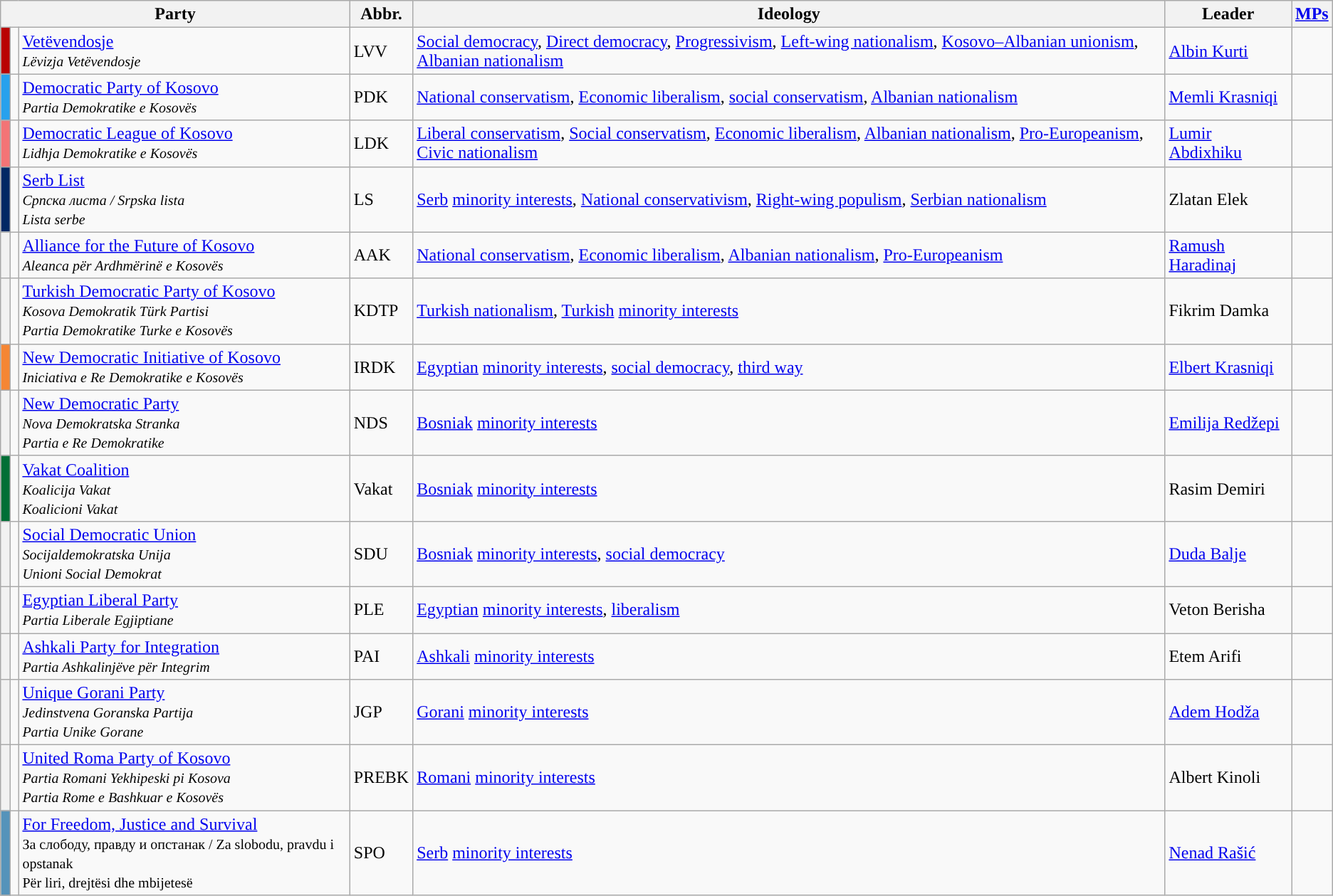<table class="wikitable">
<tr>
<th colspan=3>Party</th>
<th>Abbr.</th>
<th>Ideology</th>
<th>Leader</th>
<th><a href='#'>MPs</a></th>
</tr>
<tr>
<th style="background:#B90303; width:2px;"></th>
<td></td>
<td><a href='#'>Vetëvendosje</a><br><small><em>Lëvizja Vetëvendosje</em></small></td>
<td>LVV</td>
<td><a href='#'>Social democracy</a>, <a href='#'>Direct democracy</a>, <a href='#'>Progressivism</a>, <a href='#'>Left-wing nationalism</a>, <a href='#'>Kosovo–Albanian unionism</a>, <a href='#'>Albanian nationalism</a></td>
<td><a href='#'>Albin Kurti</a></td>
<td></td>
</tr>
<tr>
<th style="background:#27A1ED; width:2px;"></th>
<td></td>
<td><a href='#'>Democratic Party of Kosovo</a><br><small><em>Partia Demokratike e Kosovës</em></small></td>
<td>PDK</td>
<td><a href='#'>National conservatism</a>, <a href='#'>Economic liberalism</a>, <a href='#'>social conservatism</a>, <a href='#'>Albanian nationalism</a></td>
<td><a href='#'>Memli Krasniqi</a></td>
<td></td>
</tr>
<tr>
<th style="background:#F37476; width:2px;"></th>
<td></td>
<td><a href='#'>Democratic League of Kosovo</a> <br><small><em>Lidhja Demokratike e Kosovës</em></small></td>
<td>LDK</td>
<td><a href='#'>Liberal conservatism</a>, <a href='#'>Social conservatism</a>, <a href='#'>Economic liberalism</a>, <a href='#'>Albanian nationalism</a>, <a href='#'>Pro-Europeanism</a>, <a href='#'>Civic nationalism</a></td>
<td><a href='#'>Lumir Abdixhiku</a></td>
<td></td>
</tr>
<tr>
<th style="background:#002864; width:2px;"></th>
<td></td>
<td><a href='#'>Serb List</a><br><small><em>Српска листа / Srpska lista</em><br><em>Lista serbe</em></small></td>
<td>LS</td>
<td><a href='#'>Serb</a> <a href='#'>minority interests</a>, <a href='#'>National conservativism</a>, <a href='#'>Right-wing populism</a>, <a href='#'>Serbian nationalism</a></td>
<td>Zlatan Elek</td>
<td></td>
</tr>
<tr>
<th style="background:"></th>
<td></td>
<td><a href='#'>Alliance for the Future of Kosovo</a><br><small><em>Aleanca për Ardhmërinë e Kosovës</em></small></td>
<td>AAK</td>
<td><a href='#'>National conservatism</a>, <a href='#'>Economic liberalism</a>, <a href='#'>Albanian nationalism</a>, <a href='#'>Pro-Europeanism</a></td>
<td><a href='#'>Ramush Haradinaj</a></td>
<td></td>
</tr>
<tr>
<th style="background:"></th>
<td></td>
<td><a href='#'>Turkish Democratic Party of Kosovo</a><br><small><em>Kosova Demokratik Türk Partisi<br>Partia Demokratike Turke e Kosovës</em></small></td>
<td>KDTP</td>
<td><a href='#'>Turkish nationalism</a>, <a href='#'>Turkish</a> <a href='#'>minority interests</a></td>
<td>Fikrim Damka</td>
<td></td>
</tr>
<tr>
<th style="background:#F58634; width:2px;"></th>
<td></td>
<td><a href='#'>New Democratic Initiative of Kosovo</a><br><small><em>Iniciativa e Re Demokratike e Kosovës</em></small></td>
<td>IRDK</td>
<td><a href='#'>Egyptian</a> <a href='#'>minority interests</a>, <a href='#'>social democracy</a>, <a href='#'>third way</a></td>
<td><a href='#'>Elbert Krasniqi</a></td>
<td></td>
</tr>
<tr>
<th style="background:"></th>
<td></td>
<td><a href='#'>New Democratic Party</a> <br><small><em>Nova Demokratska Stranka<br>Partia e Re Demokratike</em></small></td>
<td>NDS</td>
<td><a href='#'>Bosniak</a> <a href='#'>minority interests</a></td>
<td><a href='#'>Emilija Redžepi</a></td>
<td></td>
</tr>
<tr>
<th style="background:#006F36; width:2px;"></th>
<td></td>
<td><a href='#'>Vakat Coalition</a> <br><small><em>Koalicija Vakat<br>Koalicioni Vakat</em></small></td>
<td>Vakat</td>
<td><a href='#'>Bosniak</a> <a href='#'>minority interests</a></td>
<td>Rasim Demiri</td>
<td></td>
</tr>
<tr>
<th style="background:"></th>
<td></td>
<td><a href='#'>Social Democratic Union</a> <br><small><em>Socijaldemokratska Unija<br>Unioni Social Demokrat</em></small></td>
<td>SDU</td>
<td><a href='#'>Bosniak</a> <a href='#'>minority interests</a>, <a href='#'>social democracy</a></td>
<td><a href='#'>Duda Balje</a></td>
<td></td>
</tr>
<tr>
<th style="background:"></th>
<td></td>
<td><a href='#'>Egyptian Liberal Party</a> <br><small><em>Partia Liberale Egjiptiane</em></small></td>
<td>PLE</td>
<td><a href='#'>Egyptian</a> <a href='#'>minority interests</a>, <a href='#'>liberalism</a></td>
<td>Veton Berisha</td>
<td></td>
</tr>
<tr>
<th style="background:"></th>
<td></td>
<td><a href='#'>Ashkali Party for Integration</a><br><small><em>Partia Ashkalinjëve për Integrim</em></small></td>
<td>PAI</td>
<td><a href='#'>Ashkali</a> <a href='#'>minority interests</a></td>
<td>Etem Arifi</td>
<td></td>
</tr>
<tr>
<th style="background:"></th>
<td></td>
<td><a href='#'>Unique Gorani Party</a><br><small><em>Jedinstvena Goranska Partija<br>Partia Unike Gorane</em></small></td>
<td>JGP</td>
<td><a href='#'>Gorani</a> <a href='#'>minority interests</a></td>
<td><a href='#'>Adem Hodža</a></td>
<td></td>
</tr>
<tr>
<th style="background:"></th>
<td></td>
<td><a href='#'>United Roma Party of Kosovo</a><br><small><em>Partia Romani Yekhipeski pi Kosova<br>Partia Rome e Bashkuar e Kosovës</em></small></td>
<td>PREBK</td>
<td><a href='#'>Romani</a> <a href='#'>minority interests</a></td>
<td>Albert Kinoli</td>
<td></td>
</tr>
<tr>
<th style="background:#5593BA; width:2px;"></th>
<td></td>
<td><a href='#'>For Freedom, Justice and Survival</a><br><small>За слободу, правду и опстанак / Za slobodu, pravdu i opstanak<em><br></em>Për liri, drejtësi dhe mbijetesë</small></td>
<td>SPO</td>
<td><a href='#'>Serb</a> <a href='#'>minority interests</a></td>
<td><a href='#'>Nenad Rašić</a></td>
<td></td>
</tr>
</table>
